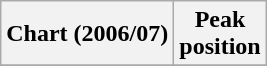<table class="wikitable sortable plainrowheaders" style="text-align:center">
<tr>
<th scope="col">Chart (2006/07)</th>
<th scope="col">Peak<br> position</th>
</tr>
<tr>
</tr>
</table>
